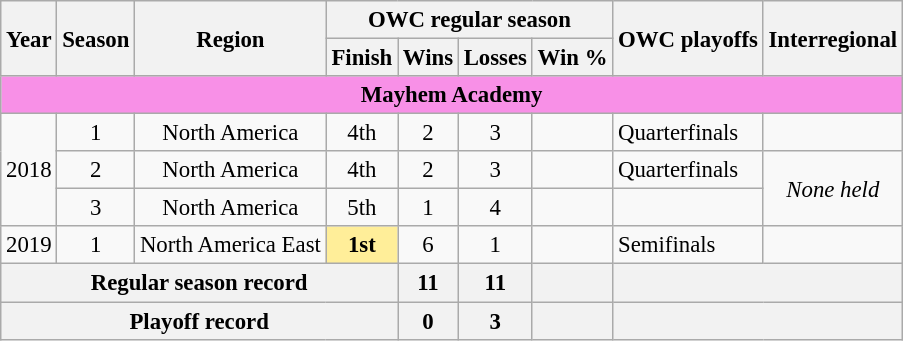<table class="wikitable" style="text-align:center; font-size:95%;">
<tr>
<th rowspan="2">Year</th>
<th rowspan="2">Season</th>
<th rowspan="2">Region</th>
<th colspan="4">OWC regular season</th>
<th rowspan="2">OWC playoffs</th>
<th rowspan="2">Interregional</th>
</tr>
<tr>
<th>Finish</th>
<th>Wins</th>
<th>Losses</th>
<th>Win %</th>
</tr>
<tr>
<th colspan="9" style="background:#F890E7; color:#000000;">Mayhem Academy</th>
</tr>
<tr>
<td rowspan= "3">2018</td>
<td>1</td>
<td>North America</td>
<td>4th</td>
<td>2</td>
<td>3</td>
<td></td>
<td style="text-align:left;">Quarterfinals</td>
<td style="text-align:left;"></td>
</tr>
<tr>
<td>2</td>
<td>North America</td>
<td>4th</td>
<td>2</td>
<td>3</td>
<td></td>
<td style="text-align:left;">Quarterfinals</td>
<td rowspan="2"><em>None held</em></td>
</tr>
<tr>
<td>3</td>
<td>North America</td>
<td>5th</td>
<td>1</td>
<td>4</td>
<td></td>
<td style="text-align:left;"></td>
</tr>
<tr>
<td rowspan= "1">2019</td>
<td>1</td>
<td>North America East</td>
<td bgcolor="#FFEE99"><strong>1st</strong></td>
<td>6</td>
<td>1</td>
<td></td>
<td style="text-align:left;">Semifinals</td>
<td style="text-align:left;"></td>
</tr>
<tr>
<th colspan="4">Regular season record</th>
<th>11</th>
<th>11</th>
<th></th>
<th colspan="3"></th>
</tr>
<tr>
<th colspan="4">Playoff record</th>
<th>0</th>
<th>3</th>
<th></th>
<th colspan="3"></th>
</tr>
</table>
